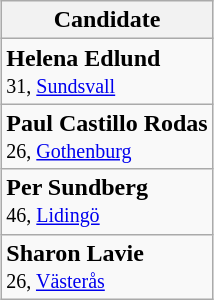<table class="wikitable" style="margin:auto; text-align:center">
<tr>
<th>Candidate</th>
</tr>
<tr>
<td style="text-align:left"><strong>Helena Edlund</strong><br><small>31, <a href='#'>Sundsvall</a></small></td>
</tr>
<tr>
<td style="text-align:left"><strong>Paul Castillo Rodas</strong><br><small>26, <a href='#'>Gothenburg</a></small></td>
</tr>
<tr>
<td style="text-align:left"><strong>Per Sundberg</strong><br><small>46, <a href='#'>Lidingö</a></small></td>
</tr>
<tr>
<td style="text-align:left"><strong>Sharon Lavie</strong><br><small>26, <a href='#'>Västerås</a></small></td>
</tr>
</table>
